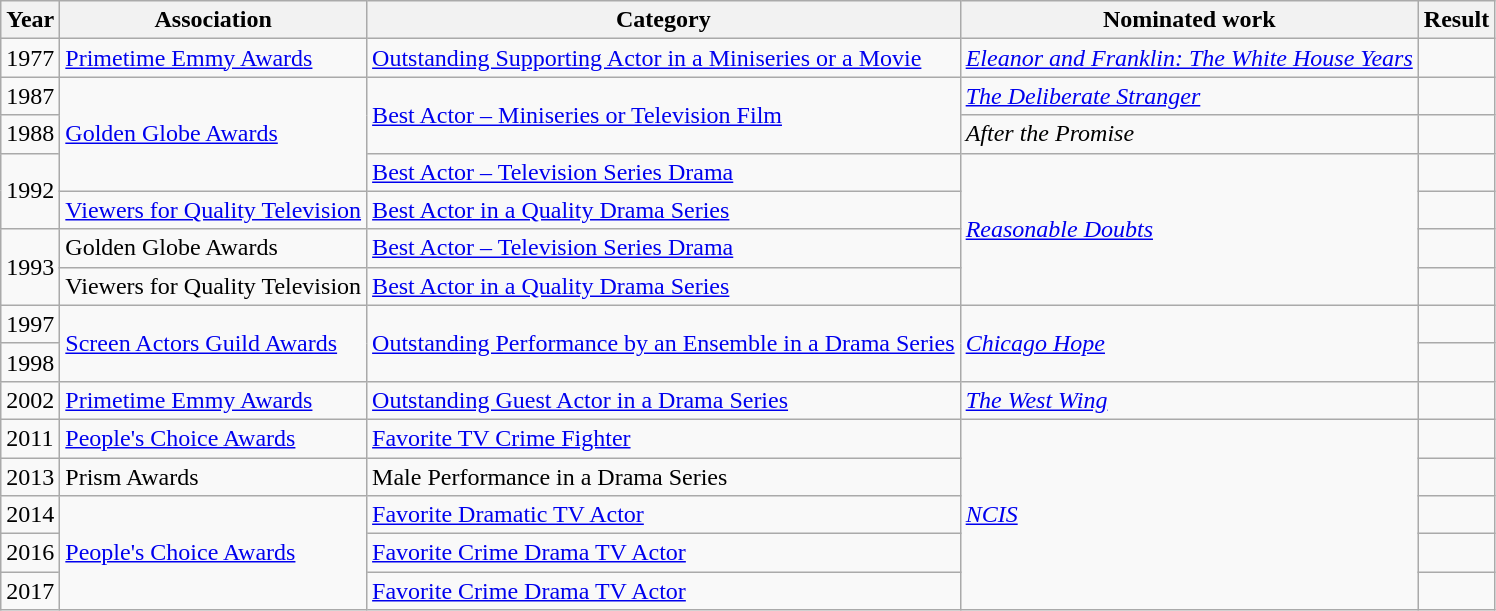<table class="wikitable sortable">
<tr>
<th>Year</th>
<th>Association</th>
<th>Category</th>
<th>Nominated work</th>
<th>Result</th>
</tr>
<tr>
<td>1977</td>
<td><a href='#'>Primetime Emmy Awards</a></td>
<td><a href='#'>Outstanding Supporting Actor in a Miniseries or a Movie</a></td>
<td><em><a href='#'>Eleanor and Franklin: The White House Years</a></em></td>
<td></td>
</tr>
<tr>
<td>1987</td>
<td rowspan="3"><a href='#'>Golden Globe Awards</a></td>
<td rowspan="2"><a href='#'>Best Actor – Miniseries or Television Film</a></td>
<td><em><a href='#'>The Deliberate Stranger</a></em></td>
<td></td>
</tr>
<tr>
<td>1988</td>
<td><em>After the Promise</em></td>
<td></td>
</tr>
<tr>
<td rowspan="2">1992</td>
<td><a href='#'>Best Actor – Television Series Drama</a></td>
<td rowspan="4"><em><a href='#'>Reasonable Doubts</a></em></td>
<td></td>
</tr>
<tr>
<td><a href='#'>Viewers for Quality Television</a></td>
<td><a href='#'>Best Actor in a Quality Drama Series</a></td>
<td></td>
</tr>
<tr>
<td rowspan="2">1993</td>
<td>Golden Globe Awards</td>
<td><a href='#'>Best Actor – Television Series Drama</a></td>
<td></td>
</tr>
<tr>
<td>Viewers for Quality Television</td>
<td><a href='#'>Best Actor in a Quality Drama Series</a></td>
<td></td>
</tr>
<tr>
<td>1997</td>
<td rowspan="2"><a href='#'>Screen Actors Guild Awards</a></td>
<td rowspan="2"><a href='#'>Outstanding Performance by an Ensemble in a Drama Series</a></td>
<td rowspan="2"><em><a href='#'>Chicago Hope</a></em></td>
<td></td>
</tr>
<tr>
<td>1998</td>
<td></td>
</tr>
<tr>
<td>2002</td>
<td><a href='#'>Primetime Emmy Awards</a></td>
<td><a href='#'>Outstanding Guest Actor in a Drama Series</a></td>
<td><em><a href='#'>The West Wing</a></em></td>
<td></td>
</tr>
<tr>
<td>2011</td>
<td><a href='#'>People's Choice Awards</a></td>
<td><a href='#'>Favorite TV Crime Fighter</a></td>
<td rowspan="5"><em><a href='#'>NCIS</a></em></td>
<td></td>
</tr>
<tr>
<td>2013</td>
<td>Prism Awards</td>
<td>Male Performance in a Drama Series</td>
<td></td>
</tr>
<tr>
<td>2014</td>
<td rowspan="3"><a href='#'>People's Choice Awards</a></td>
<td><a href='#'>Favorite Dramatic TV Actor</a></td>
<td></td>
</tr>
<tr>
<td>2016</td>
<td><a href='#'>Favorite Crime Drama TV Actor</a></td>
<td></td>
</tr>
<tr>
<td>2017</td>
<td><a href='#'>Favorite Crime Drama TV Actor</a></td>
<td></td>
</tr>
</table>
